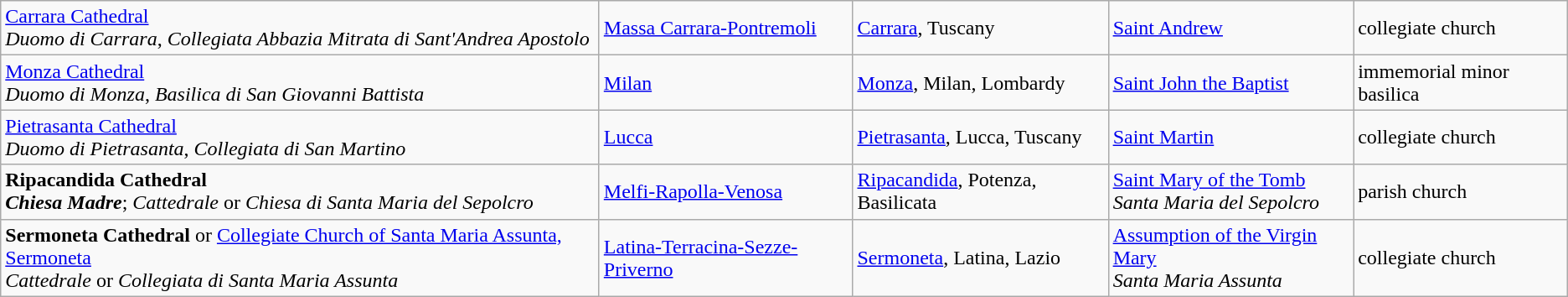<table class="wikitable">
<tr>
<td><a href='#'>Carrara Cathedral</a><br><em>Duomo di Carrara</em>, <em>Collegiata Abbazia Mitrata di Sant'Andrea Apostolo</em></td>
<td><a href='#'>Massa Carrara-Pontremoli</a></td>
<td><a href='#'>Carrara</a>, Tuscany</td>
<td><a href='#'>Saint Andrew</a></td>
<td>collegiate church</td>
</tr>
<tr>
<td><a href='#'>Monza Cathedral</a><br><em>Duomo di Monza</em>, <em>Basilica di San Giovanni Battista</em></td>
<td><a href='#'>Milan</a></td>
<td><a href='#'>Monza</a>, Milan, Lombardy</td>
<td><a href='#'>Saint John the Baptist</a></td>
<td>immemorial minor basilica</td>
</tr>
<tr>
<td><a href='#'>Pietrasanta Cathedral</a><br><em>Duomo di Pietrasanta</em>, <em>Collegiata di San Martino</em></td>
<td><a href='#'>Lucca</a></td>
<td><a href='#'>Pietrasanta</a>, Lucca, Tuscany</td>
<td><a href='#'>Saint Martin</a></td>
<td>collegiate church</td>
</tr>
<tr>
<td><strong>Ripacandida Cathedral</strong><br><strong><em>Chiesa Madre</em></strong>; <em>Cattedrale</em> or <em>Chiesa di Santa Maria del Sepolcro</em></td>
<td><a href='#'>Melfi-Rapolla-Venosa</a></td>
<td><a href='#'>Ripacandida</a>, Potenza, Basilicata</td>
<td><a href='#'>Saint Mary of the Tomb</a><br><em>Santa Maria del Sepolcro</em></td>
<td>parish church</td>
</tr>
<tr>
<td><strong>Sermoneta Cathedral</strong> or <a href='#'>Collegiate Church of Santa Maria Assunta, Sermoneta</a><br><em>Cattedrale</em> or <em>Collegiata di Santa Maria Assunta</em></td>
<td><a href='#'>Latina-Terracina-Sezze-Priverno</a></td>
<td><a href='#'>Sermoneta</a>, Latina, Lazio</td>
<td><a href='#'>Assumption of the Virgin Mary</a><br><em>Santa Maria Assunta</em></td>
<td>collegiate church</td>
</tr>
</table>
